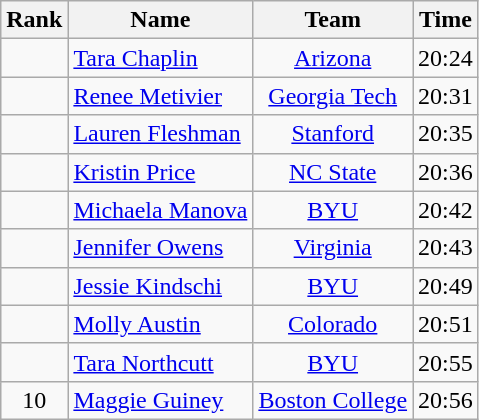<table class="wikitable sortable" style="text-align:center">
<tr>
<th>Rank</th>
<th>Name</th>
<th>Team</th>
<th>Time</th>
</tr>
<tr>
<td></td>
<td align=left> <a href='#'>Tara Chaplin</a></td>
<td><a href='#'>Arizona</a></td>
<td>20:24</td>
</tr>
<tr>
<td></td>
<td align=left> <a href='#'>Renee Metivier</a></td>
<td><a href='#'>Georgia Tech</a></td>
<td>20:31</td>
</tr>
<tr>
<td></td>
<td align=left> <a href='#'>Lauren Fleshman</a></td>
<td><a href='#'>Stanford</a></td>
<td>20:35</td>
</tr>
<tr>
<td></td>
<td align=left> <a href='#'>Kristin Price</a></td>
<td><a href='#'>NC State</a></td>
<td>20:36</td>
</tr>
<tr>
<td></td>
<td align=left> <a href='#'>Michaela Manova</a></td>
<td><a href='#'>BYU</a></td>
<td>20:42</td>
</tr>
<tr>
<td></td>
<td align=left> <a href='#'>Jennifer Owens</a></td>
<td><a href='#'>Virginia</a></td>
<td>20:43</td>
</tr>
<tr>
<td></td>
<td align=left> <a href='#'>Jessie Kindschi</a></td>
<td><a href='#'>BYU</a></td>
<td>20:49</td>
</tr>
<tr>
<td></td>
<td align=left> <a href='#'>Molly Austin</a></td>
<td><a href='#'>Colorado</a></td>
<td>20:51</td>
</tr>
<tr>
<td></td>
<td align=left> <a href='#'>Tara Northcutt</a></td>
<td><a href='#'>BYU</a></td>
<td>20:55</td>
</tr>
<tr>
<td>10</td>
<td align=left> <a href='#'>Maggie Guiney</a></td>
<td><a href='#'>Boston College</a></td>
<td>20:56</td>
</tr>
</table>
